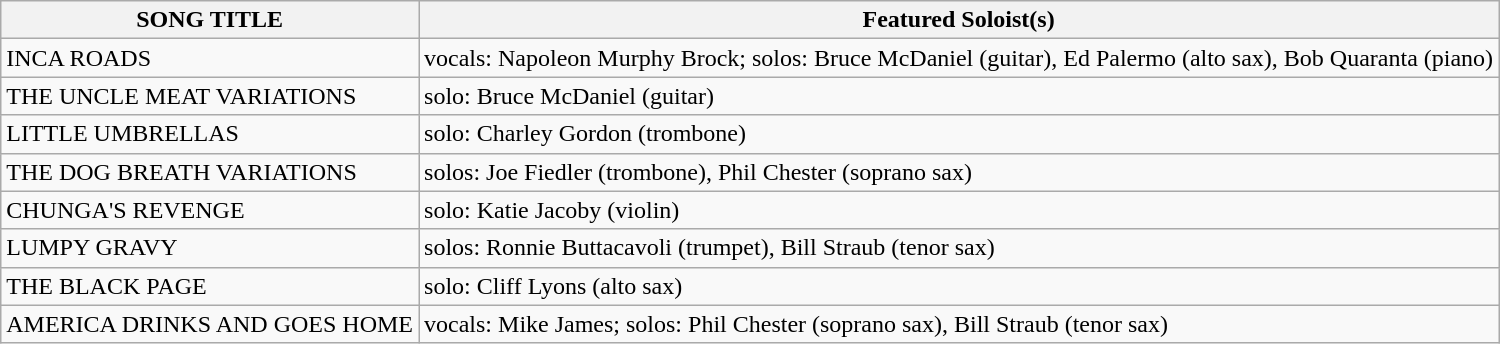<table class = "wikitable" border = "1">
<tr>
<th>SONG TITLE</th>
<th>Featured Soloist(s)</th>
</tr>
<tr>
<td>INCA ROADS</td>
<td>vocals: Napoleon Murphy Brock; solos: Bruce McDaniel (guitar), Ed Palermo (alto sax), Bob Quaranta (piano)</td>
</tr>
<tr>
<td>THE UNCLE MEAT VARIATIONS</td>
<td>solo: Bruce McDaniel (guitar)</td>
</tr>
<tr>
<td>LITTLE UMBRELLAS</td>
<td>solo: Charley Gordon (trombone)</td>
</tr>
<tr>
<td>THE DOG BREATH VARIATIONS</td>
<td>solos: Joe Fiedler (trombone), Phil Chester (soprano sax)</td>
</tr>
<tr>
<td>CHUNGA'S REVENGE</td>
<td>solo: Katie Jacoby (violin)</td>
</tr>
<tr>
<td>LUMPY GRAVY</td>
<td>solos: Ronnie Buttacavoli (trumpet), Bill Straub (tenor sax)</td>
</tr>
<tr>
<td>THE BLACK PAGE</td>
<td>solo: Cliff Lyons (alto sax)</td>
</tr>
<tr>
<td>AMERICA DRINKS AND GOES HOME</td>
<td>vocals: Mike James; solos: Phil Chester (soprano sax), Bill Straub (tenor sax)</td>
</tr>
</table>
